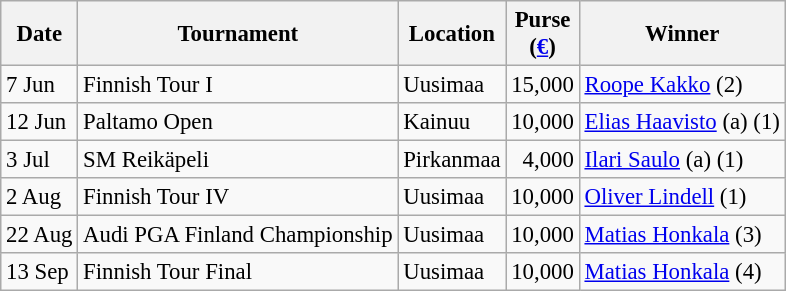<table class="wikitable" style="font-size:95%;">
<tr>
<th>Date</th>
<th>Tournament</th>
<th>Location</th>
<th>Purse<br>(<a href='#'>€</a>)</th>
<th>Winner</th>
</tr>
<tr>
<td>7 Jun</td>
<td>Finnish Tour I</td>
<td>Uusimaa</td>
<td align=right>15,000</td>
<td> <a href='#'>Roope Kakko</a> (2)</td>
</tr>
<tr>
<td>12 Jun</td>
<td>Paltamo Open</td>
<td>Kainuu</td>
<td align=right>10,000</td>
<td> <a href='#'>Elias Haavisto</a> (a) (1)</td>
</tr>
<tr>
<td>3 Jul</td>
<td>SM Reikäpeli</td>
<td>Pirkanmaa</td>
<td align=right>4,000</td>
<td> <a href='#'>Ilari Saulo</a> (a) (1)</td>
</tr>
<tr>
<td>2 Aug</td>
<td>Finnish Tour IV</td>
<td>Uusimaa</td>
<td align=right>10,000</td>
<td> <a href='#'>Oliver Lindell</a> (1)</td>
</tr>
<tr>
<td>22 Aug</td>
<td>Audi PGA Finland Championship</td>
<td>Uusimaa</td>
<td align=right>10,000</td>
<td> <a href='#'>Matias Honkala</a> (3)</td>
</tr>
<tr>
<td>13 Sep</td>
<td>Finnish Tour Final</td>
<td>Uusimaa</td>
<td align=right>10,000</td>
<td> <a href='#'>Matias Honkala</a> (4)</td>
</tr>
</table>
